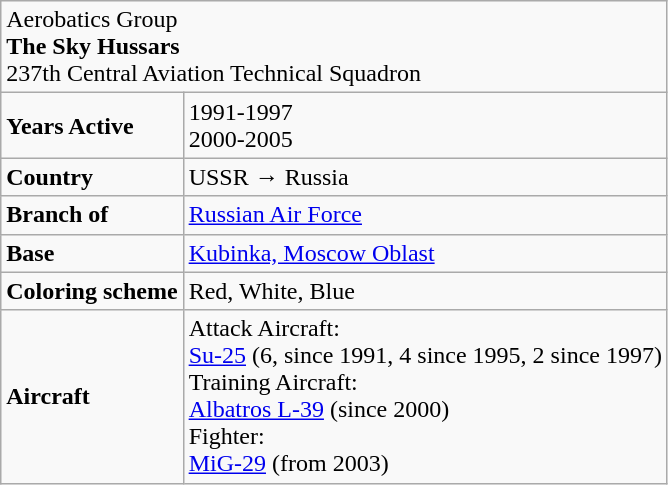<table class="wikitable">
<tr>
<td colspan="2">Aerobatics Group<br><strong>The Sky Hussars</strong><br>237th Central Aviation Technical Squadron</td>
</tr>
<tr>
<td><strong>Years Active</strong></td>
<td>1991-1997<br>2000-2005</td>
</tr>
<tr>
<td><strong>Country</strong></td>
<td>USSR → Russia</td>
</tr>
<tr>
<td><strong>Branch of</strong></td>
<td><a href='#'>Russian Air Force</a></td>
</tr>
<tr>
<td><strong>Base</strong></td>
<td><a href='#'>Kubinka, Moscow Oblast</a></td>
</tr>
<tr>
<td><strong>Coloring scheme</strong></td>
<td>Red, White, Blue</td>
</tr>
<tr>
<td><strong>Aircraft</strong></td>
<td>Attack Aircraft:<br><a href='#'>Su-25</a> (6, since 1991, 4 since 1995, 2 since 1997)<br>Training Aircraft:<br><a href='#'>Albatros L-39</a> (since 2000)<br>Fighter:<br><a href='#'>MiG-29</a> (from 2003)</td>
</tr>
</table>
